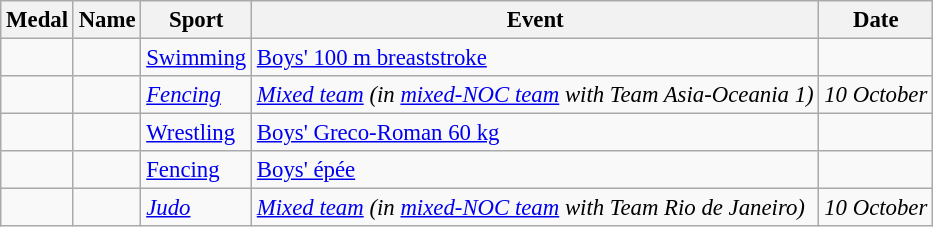<table class="wikitable sortable" style="font-size: 95%;">
<tr>
<th>Medal</th>
<th>Name</th>
<th>Sport</th>
<th>Event</th>
<th>Date</th>
</tr>
<tr>
<td></td>
<td></td>
<td><a href='#'>Swimming</a></td>
<td><a href='#'>Boys' 100 m breaststroke</a></td>
<td></td>
</tr>
<tr>
<td><em></em></td>
<td><em></em></td>
<td><em><a href='#'>Fencing</a></em></td>
<td><em><a href='#'>Mixed team</a> (in <a href='#'>mixed-NOC team</a> with Team Asia-Oceania 1)</em></td>
<td><em>10 October</em></td>
</tr>
<tr>
<td></td>
<td></td>
<td><a href='#'>Wrestling</a></td>
<td><a href='#'>Boys' Greco-Roman 60 kg</a></td>
<td></td>
</tr>
<tr>
<td></td>
<td></td>
<td><a href='#'>Fencing</a></td>
<td><a href='#'>Boys' épée</a></td>
<td></td>
</tr>
<tr>
<td><em></em></td>
<td><em></em></td>
<td><em><a href='#'>Judo</a></em></td>
<td><em><a href='#'>Mixed team</a> (in <a href='#'>mixed-NOC team</a> with Team Rio de Janeiro)</em></td>
<td><em>10 October</em></td>
</tr>
</table>
